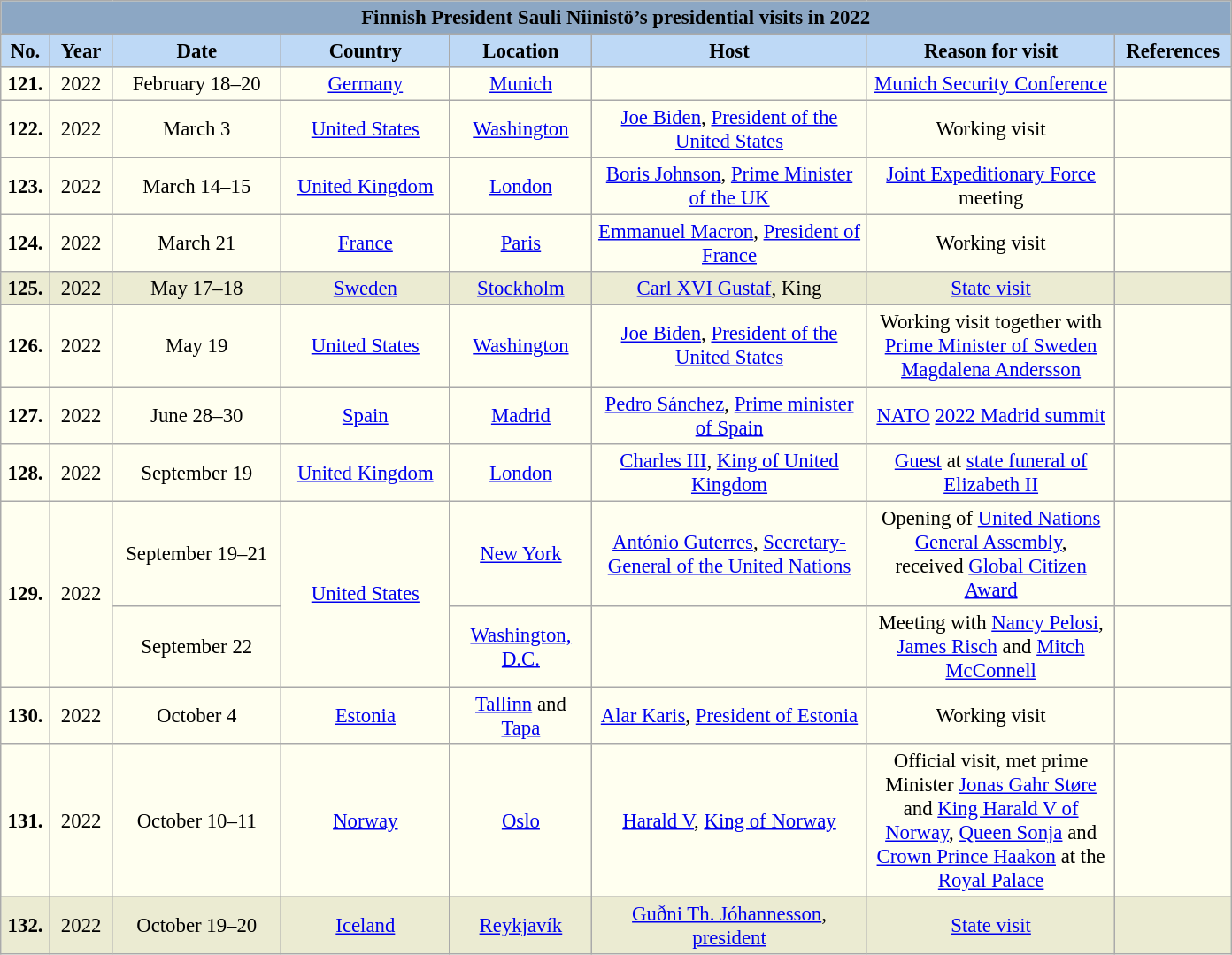<table class="wikitable" style="font-size:95%; text-align:center; background:#FFFFF0">
<tr>
<td colspan="8" style="background:#8CA7C4;"><strong>Finnish President Sauli Niinistö’s presidential visits in 2022</strong></td>
</tr>
<tr>
<th width=30 style=background:#BED9F6>No.</th>
<th width=40 style=background:#BED9F6>Year</th>
<th width=120 style=background:#BED9F6>Date</th>
<th width=120 style=background:#BED9F6>Country</th>
<th width=100 style=background:#BED9F6>Location</th>
<th width=200 style=background:#BED9F6>Host</th>
<th width=180 style=background:#BED9F6>Reason for visit</th>
<th width=80 style=background:#BED9F6>References</th>
</tr>
<tr>
<td><strong>121.</strong></td>
<td>2022</td>
<td>February 18–20</td>
<td> <a href='#'>Germany</a></td>
<td><a href='#'>Munich</a></td>
<td></td>
<td><a href='#'>Munich Security Conference</a></td>
<td></td>
</tr>
<tr>
<td><strong>122.</strong></td>
<td>2022</td>
<td>March 3</td>
<td> <a href='#'>United States</a></td>
<td><a href='#'>Washington</a></td>
<td><a href='#'>Joe Biden</a>, <a href='#'>President of the United States</a></td>
<td>Working visit</td>
<td></td>
</tr>
<tr>
<td><strong>123.</strong></td>
<td>2022</td>
<td>March 14–15</td>
<td> <a href='#'>United Kingdom</a></td>
<td><a href='#'>London</a></td>
<td><a href='#'>Boris Johnson</a>, <a href='#'>Prime Minister of the UK</a></td>
<td><a href='#'>Joint Expeditionary Force</a> meeting</td>
<td></td>
</tr>
<tr>
<td><strong>124.</strong></td>
<td>2022</td>
<td>March 21</td>
<td> <a href='#'>France</a></td>
<td><a href='#'>Paris</a></td>
<td><a href='#'>Emmanuel Macron</a>, <a href='#'>President of France</a></td>
<td>Working visit</td>
<td></td>
</tr>
<tr style="background:#EBEBD2;">
<td><strong>125.</strong></td>
<td>2022</td>
<td>May 17–18</td>
<td> <a href='#'>Sweden</a></td>
<td><a href='#'>Stockholm</a></td>
<td><a href='#'>Carl XVI Gustaf</a>, King</td>
<td><a href='#'>State visit</a></td>
<td></td>
</tr>
<tr>
<td><strong>126.</strong></td>
<td>2022</td>
<td>May 19</td>
<td> <a href='#'>United States</a></td>
<td><a href='#'>Washington</a></td>
<td><a href='#'>Joe Biden</a>, <a href='#'>President of the United States</a></td>
<td>Working visit together with <a href='#'>Prime Minister of Sweden</a> <a href='#'>Magdalena Andersson</a></td>
<td></td>
</tr>
<tr>
<td><strong>127.</strong></td>
<td>2022</td>
<td>June 28–30</td>
<td> <a href='#'>Spain</a></td>
<td><a href='#'>Madrid</a></td>
<td><a href='#'>Pedro Sánchez</a>, <a href='#'>Prime minister of Spain</a></td>
<td><a href='#'>NATO</a> <a href='#'>2022 Madrid summit</a></td>
<td></td>
</tr>
<tr>
<td><strong>128.</strong></td>
<td>2022</td>
<td>September 19</td>
<td> <a href='#'>United Kingdom</a></td>
<td><a href='#'>London</a></td>
<td><a href='#'>Charles III</a>, <a href='#'>King of United Kingdom</a></td>
<td><a href='#'>Guest</a> at <a href='#'>state funeral of Elizabeth II</a></td>
<td></td>
</tr>
<tr>
<td rowspan=2><strong>129.</strong></td>
<td rowspan=2>2022</td>
<td>September 19–21</td>
<td rowspan=2> <a href='#'>United States</a></td>
<td><a href='#'>New York</a></td>
<td><a href='#'>António Guterres</a>, <a href='#'>Secretary-General of the United Nations</a></td>
<td>Opening of <a href='#'>United Nations General Assembly</a>,<br>received <a href='#'>Global Citizen Award</a></td>
<td></td>
</tr>
<tr>
<td>September 22</td>
<td><a href='#'>Washington, D.C.</a></td>
<td></td>
<td>Meeting with <a href='#'>Nancy Pelosi</a>, <a href='#'>James Risch</a> and <a href='#'>Mitch McConnell</a></td>
<td></td>
</tr>
<tr>
<td><strong>130.</strong></td>
<td>2022</td>
<td>October  4</td>
<td> <a href='#'>Estonia</a></td>
<td><a href='#'>Tallinn</a> and <a href='#'>Tapa</a></td>
<td><a href='#'>Alar Karis</a>, <a href='#'>President of Estonia</a></td>
<td>Working visit</td>
<td></td>
</tr>
<tr>
<td><strong>131.</strong></td>
<td>2022</td>
<td>October 10–11</td>
<td> <a href='#'>Norway</a></td>
<td><a href='#'>Oslo</a></td>
<td><a href='#'>Harald V</a>, <a href='#'>King of Norway</a></td>
<td>Official visit, met prime Minister <a href='#'>Jonas Gahr Støre</a> and <a href='#'>King Harald V of Norway</a>, <a href='#'>Queen Sonja</a> and <a href='#'>Crown Prince Haakon</a> at the <a href='#'>Royal Palace</a></td>
<td></td>
</tr>
<tr style="background:#EBEBD2;">
<td><strong>132.</strong></td>
<td>2022</td>
<td>October 19–20</td>
<td> <a href='#'>Iceland</a></td>
<td><a href='#'>Reykjavík</a></td>
<td><a href='#'>Guðni Th. Jóhannesson</a>, <a href='#'>president</a></td>
<td><a href='#'>State visit</a></td>
<td></td>
</tr>
</table>
